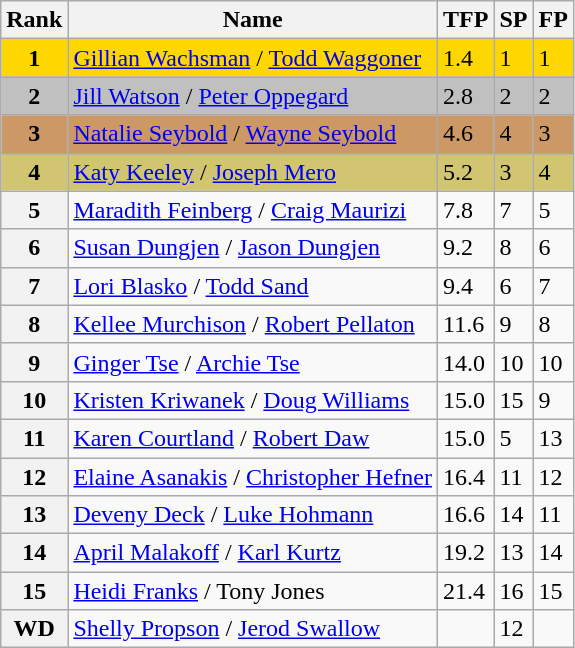<table class="wikitable">
<tr>
<th>Rank</th>
<th>Name</th>
<th>TFP</th>
<th>SP</th>
<th>FP</th>
</tr>
<tr bgcolor="gold">
<td align="center"><strong>1</strong></td>
<td><a href='#'>Gillian Wachsman</a> / <a href='#'>Todd Waggoner</a></td>
<td>1.4</td>
<td>1</td>
<td>1</td>
</tr>
<tr bgcolor="silver">
<td align="center"><strong>2</strong></td>
<td><a href='#'>Jill Watson</a> / <a href='#'>Peter Oppegard</a></td>
<td>2.8</td>
<td>2</td>
<td>2</td>
</tr>
<tr bgcolor="cc9966">
<td align="center"><strong>3</strong></td>
<td><a href='#'>Natalie Seybold</a> / <a href='#'>Wayne Seybold</a></td>
<td>4.6</td>
<td>4</td>
<td>3</td>
</tr>
<tr bgcolor="#d1c571">
<td align="center"><strong>4</strong></td>
<td><a href='#'>Katy Keeley</a> / <a href='#'>Joseph Mero</a></td>
<td>5.2</td>
<td>3</td>
<td>4</td>
</tr>
<tr>
<th>5</th>
<td><a href='#'>Maradith Feinberg</a> / <a href='#'>Craig Maurizi</a></td>
<td>7.8</td>
<td>7</td>
<td>5</td>
</tr>
<tr>
<th>6</th>
<td><a href='#'>Susan Dungjen</a> / <a href='#'>Jason Dungjen</a></td>
<td>9.2</td>
<td>8</td>
<td>6</td>
</tr>
<tr>
<th>7</th>
<td><a href='#'>Lori Blasko</a> / <a href='#'>Todd Sand</a></td>
<td>9.4</td>
<td>6</td>
<td>7</td>
</tr>
<tr>
<th>8</th>
<td><a href='#'>Kellee Murchison</a> / <a href='#'>Robert Pellaton</a></td>
<td>11.6</td>
<td>9</td>
<td>8</td>
</tr>
<tr>
<th>9</th>
<td><a href='#'>Ginger Tse</a> / <a href='#'>Archie Tse</a></td>
<td>14.0</td>
<td>10</td>
<td>10</td>
</tr>
<tr>
<th>10</th>
<td><a href='#'>Kristen Kriwanek</a> / <a href='#'>Doug Williams</a></td>
<td>15.0</td>
<td>15</td>
<td>9</td>
</tr>
<tr>
<th>11</th>
<td><a href='#'>Karen Courtland</a> / <a href='#'>Robert Daw</a></td>
<td>15.0</td>
<td>5</td>
<td>13</td>
</tr>
<tr>
<th>12</th>
<td><a href='#'>Elaine Asanakis</a> / <a href='#'>Christopher Hefner</a></td>
<td>16.4</td>
<td>11</td>
<td>12</td>
</tr>
<tr>
<th>13</th>
<td><a href='#'>Deveny Deck</a> / <a href='#'>Luke Hohmann</a></td>
<td>16.6</td>
<td>14</td>
<td>11</td>
</tr>
<tr>
<th>14</th>
<td><a href='#'>April Malakoff</a> / <a href='#'>Karl Kurtz</a></td>
<td>19.2</td>
<td>13</td>
<td>14</td>
</tr>
<tr>
<th>15</th>
<td><a href='#'>Heidi Franks</a> / Tony Jones</td>
<td>21.4</td>
<td>16</td>
<td>15</td>
</tr>
<tr>
<th>WD</th>
<td><a href='#'>Shelly Propson</a> / <a href='#'>Jerod Swallow</a></td>
<td></td>
<td>12</td>
<td></td>
</tr>
</table>
